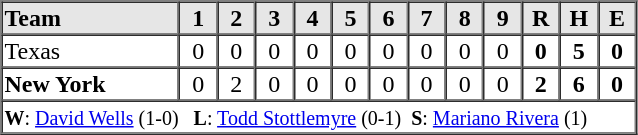<table border=1 cellspacing=0 width=425 style="margin-left:3em;">
<tr style="text-align:center; background-color:#e6e6e6;">
<th align=left width=28%>Team</th>
<th width=6%>1</th>
<th width=6%>2</th>
<th width=6%>3</th>
<th width=6%>4</th>
<th width=6%>5</th>
<th width=6%>6</th>
<th width=6%>7</th>
<th width=6%>8</th>
<th width=6%>9</th>
<th width=6%>R</th>
<th width=6%>H</th>
<th width=6%>E</th>
</tr>
<tr style="text-align:center;">
<td align=left>Texas</td>
<td>0</td>
<td>0</td>
<td>0</td>
<td>0</td>
<td>0</td>
<td>0</td>
<td>0</td>
<td>0</td>
<td>0</td>
<td><strong>0</strong></td>
<td><strong>5</strong></td>
<td><strong>0</strong></td>
</tr>
<tr style="text-align:center;">
<td align=left><strong>New York</strong></td>
<td>0</td>
<td>2</td>
<td>0</td>
<td>0</td>
<td>0</td>
<td>0</td>
<td>0</td>
<td>0</td>
<td>0</td>
<td><strong>2</strong></td>
<td><strong>6</strong></td>
<td><strong>0</strong></td>
</tr>
<tr style="text-align:left;">
<td colspan=13><small><strong>W</strong>: <a href='#'>David Wells</a> (1-0)   <strong>L</strong>: <a href='#'>Todd Stottlemyre</a> (0-1)  <strong>S</strong>: <a href='#'>Mariano Rivera</a> (1)</small></td>
</tr>
<tr style="text-align:left;">
</tr>
</table>
